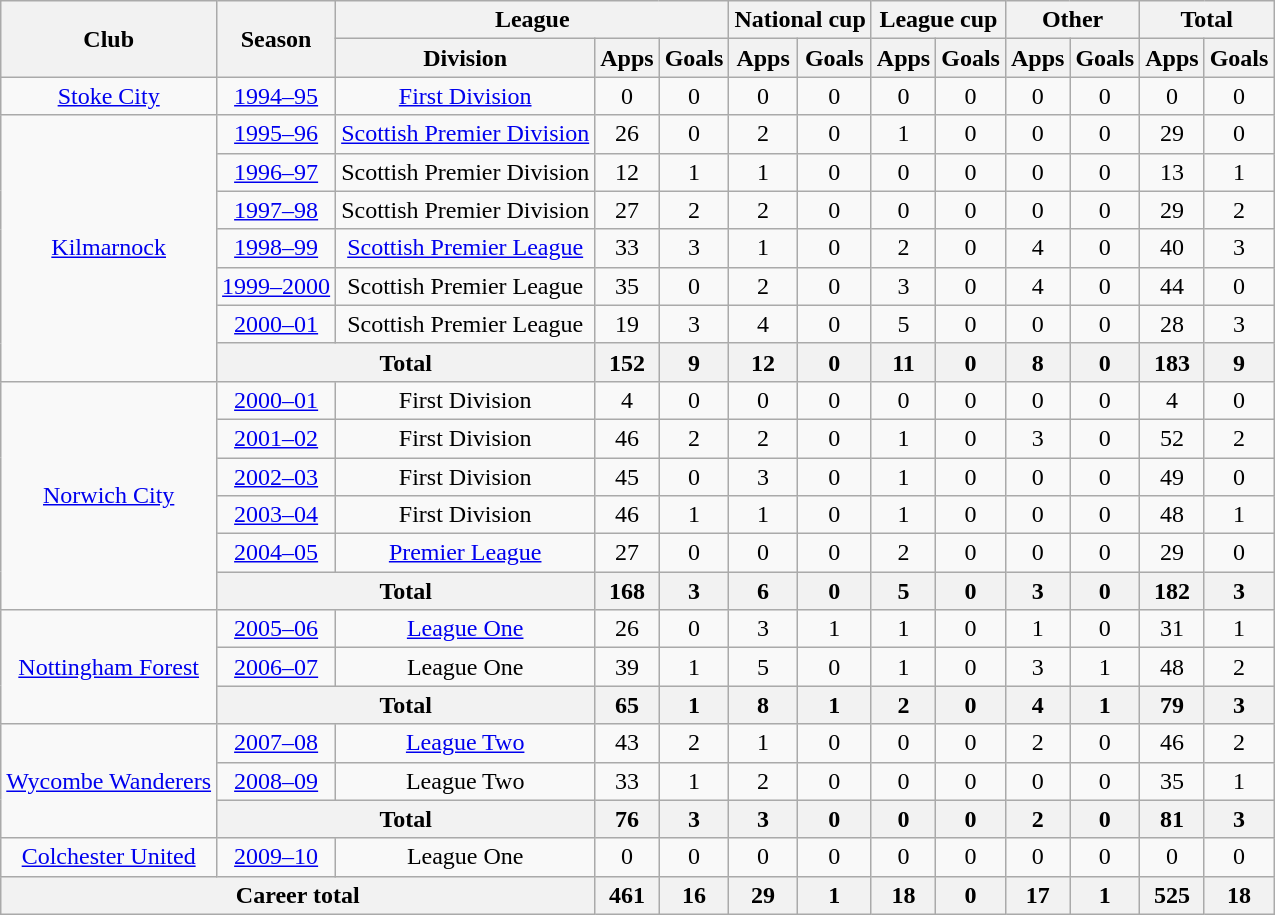<table class="wikitable" style="text-align:center">
<tr>
<th rowspan="2">Club</th>
<th rowspan="2">Season</th>
<th colspan="3">League</th>
<th colspan="2">National cup</th>
<th colspan="2">League cup</th>
<th colspan="2">Other</th>
<th colspan="2">Total</th>
</tr>
<tr>
<th>Division</th>
<th>Apps</th>
<th>Goals</th>
<th>Apps</th>
<th>Goals</th>
<th>Apps</th>
<th>Goals</th>
<th>Apps</th>
<th>Goals</th>
<th>Apps</th>
<th>Goals</th>
</tr>
<tr>
<td><a href='#'>Stoke City</a></td>
<td><a href='#'>1994–95</a></td>
<td><a href='#'>First Division</a></td>
<td>0</td>
<td>0</td>
<td>0</td>
<td>0</td>
<td>0</td>
<td>0</td>
<td>0</td>
<td>0</td>
<td>0</td>
<td>0</td>
</tr>
<tr>
<td rowspan="7"><a href='#'>Kilmarnock</a></td>
<td><a href='#'>1995–96</a></td>
<td><a href='#'>Scottish Premier Division</a></td>
<td>26</td>
<td>0</td>
<td>2</td>
<td>0</td>
<td>1</td>
<td>0</td>
<td>0</td>
<td>0</td>
<td>29</td>
<td>0</td>
</tr>
<tr>
<td><a href='#'>1996–97</a></td>
<td>Scottish Premier Division</td>
<td>12</td>
<td>1</td>
<td>1</td>
<td>0</td>
<td>0</td>
<td>0</td>
<td>0</td>
<td>0</td>
<td>13</td>
<td>1</td>
</tr>
<tr>
<td><a href='#'>1997–98</a></td>
<td>Scottish Premier Division</td>
<td>27</td>
<td>2</td>
<td>2</td>
<td>0</td>
<td>0</td>
<td>0</td>
<td>0</td>
<td>0</td>
<td>29</td>
<td>2</td>
</tr>
<tr>
<td><a href='#'>1998–99</a></td>
<td><a href='#'>Scottish Premier League</a></td>
<td>33</td>
<td>3</td>
<td>1</td>
<td>0</td>
<td>2</td>
<td>0</td>
<td>4</td>
<td>0</td>
<td>40</td>
<td>3</td>
</tr>
<tr>
<td><a href='#'>1999–2000</a></td>
<td>Scottish Premier League</td>
<td>35</td>
<td>0</td>
<td>2</td>
<td>0</td>
<td>3</td>
<td>0</td>
<td>4</td>
<td>0</td>
<td>44</td>
<td>0</td>
</tr>
<tr>
<td><a href='#'>2000–01</a></td>
<td>Scottish Premier League</td>
<td>19</td>
<td>3</td>
<td>4</td>
<td>0</td>
<td>5</td>
<td>0</td>
<td>0</td>
<td>0</td>
<td>28</td>
<td>3</td>
</tr>
<tr>
<th colspan="2">Total</th>
<th>152</th>
<th>9</th>
<th>12</th>
<th>0</th>
<th>11</th>
<th>0</th>
<th>8</th>
<th>0</th>
<th>183</th>
<th>9</th>
</tr>
<tr>
<td rowspan="6"><a href='#'>Norwich City</a></td>
<td><a href='#'>2000–01</a></td>
<td>First Division</td>
<td>4</td>
<td>0</td>
<td>0</td>
<td>0</td>
<td>0</td>
<td>0</td>
<td>0</td>
<td>0</td>
<td>4</td>
<td>0</td>
</tr>
<tr>
<td><a href='#'>2001–02</a></td>
<td>First Division</td>
<td>46</td>
<td>2</td>
<td>2</td>
<td>0</td>
<td>1</td>
<td>0</td>
<td>3</td>
<td>0</td>
<td>52</td>
<td>2</td>
</tr>
<tr>
<td><a href='#'>2002–03</a></td>
<td>First Division</td>
<td>45</td>
<td>0</td>
<td>3</td>
<td>0</td>
<td>1</td>
<td>0</td>
<td>0</td>
<td>0</td>
<td>49</td>
<td>0</td>
</tr>
<tr>
<td><a href='#'>2003–04</a></td>
<td>First Division</td>
<td>46</td>
<td>1</td>
<td>1</td>
<td>0</td>
<td>1</td>
<td>0</td>
<td>0</td>
<td>0</td>
<td>48</td>
<td>1</td>
</tr>
<tr>
<td><a href='#'>2004–05</a></td>
<td><a href='#'>Premier League</a></td>
<td>27</td>
<td>0</td>
<td>0</td>
<td>0</td>
<td>2</td>
<td>0</td>
<td>0</td>
<td>0</td>
<td>29</td>
<td>0</td>
</tr>
<tr>
<th colspan="2">Total</th>
<th>168</th>
<th>3</th>
<th>6</th>
<th>0</th>
<th>5</th>
<th>0</th>
<th>3</th>
<th>0</th>
<th>182</th>
<th>3</th>
</tr>
<tr>
<td rowspan="3"><a href='#'>Nottingham Forest</a></td>
<td><a href='#'>2005–06</a></td>
<td><a href='#'>League One</a></td>
<td>26</td>
<td>0</td>
<td>3</td>
<td>1</td>
<td>1</td>
<td>0</td>
<td>1</td>
<td>0</td>
<td>31</td>
<td>1</td>
</tr>
<tr>
<td><a href='#'>2006–07</a></td>
<td>League One</td>
<td>39</td>
<td>1</td>
<td>5</td>
<td>0</td>
<td>1</td>
<td>0</td>
<td>3</td>
<td>1</td>
<td>48</td>
<td>2</td>
</tr>
<tr>
<th colspan="2">Total</th>
<th>65</th>
<th>1</th>
<th>8</th>
<th>1</th>
<th>2</th>
<th>0</th>
<th>4</th>
<th>1</th>
<th>79</th>
<th>3</th>
</tr>
<tr>
<td rowspan="3"><a href='#'>Wycombe Wanderers</a></td>
<td><a href='#'>2007–08</a></td>
<td><a href='#'>League Two</a></td>
<td>43</td>
<td>2</td>
<td>1</td>
<td>0</td>
<td>0</td>
<td>0</td>
<td>2</td>
<td>0</td>
<td>46</td>
<td>2</td>
</tr>
<tr>
<td><a href='#'>2008–09</a></td>
<td>League Two</td>
<td>33</td>
<td>1</td>
<td>2</td>
<td>0</td>
<td>0</td>
<td>0</td>
<td>0</td>
<td>0</td>
<td>35</td>
<td>1</td>
</tr>
<tr>
<th colspan="2">Total</th>
<th>76</th>
<th>3</th>
<th>3</th>
<th>0</th>
<th>0</th>
<th>0</th>
<th>2</th>
<th>0</th>
<th>81</th>
<th>3</th>
</tr>
<tr>
<td><a href='#'>Colchester United</a></td>
<td><a href='#'>2009–10</a></td>
<td>League One</td>
<td>0</td>
<td>0</td>
<td>0</td>
<td>0</td>
<td>0</td>
<td>0</td>
<td>0</td>
<td>0</td>
<td>0</td>
<td>0</td>
</tr>
<tr>
<th colspan="3">Career total</th>
<th>461</th>
<th>16</th>
<th>29</th>
<th>1</th>
<th>18</th>
<th>0</th>
<th>17</th>
<th>1</th>
<th>525</th>
<th>18</th>
</tr>
</table>
